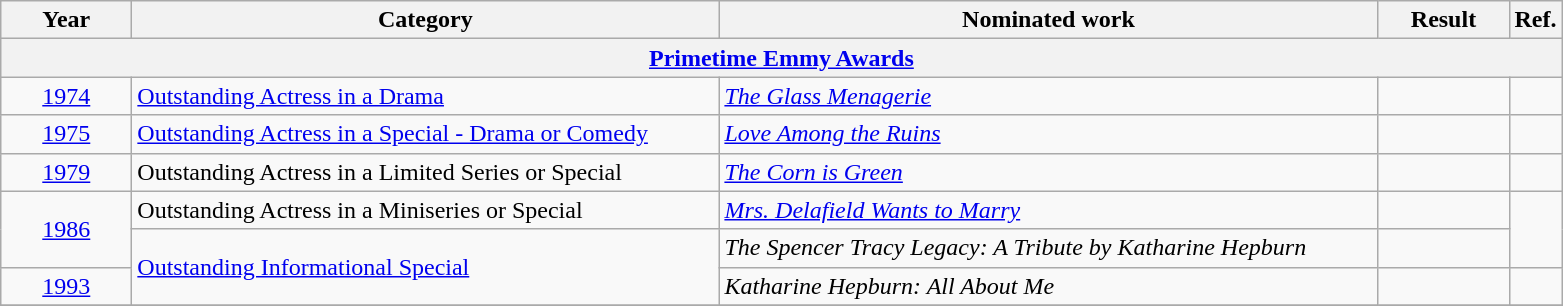<table class=wikitable>
<tr>
<th scope="col" style="width:5em;">Year</th>
<th scope="col" style="width:24em;">Category</th>
<th scope="col" style="width:27em;">Nominated work</th>
<th scope="col" style="width:5em;">Result</th>
<th>Ref.</th>
</tr>
<tr>
<th colspan=5><a href='#'>Primetime Emmy Awards</a></th>
</tr>
<tr>
<td style="text-align:center;"><a href='#'>1974</a></td>
<td><a href='#'>Outstanding Actress in a Drama</a></td>
<td><em><a href='#'>The Glass Menagerie</a></em></td>
<td></td>
<td style="text-align:center;"></td>
</tr>
<tr>
<td style="text-align:center;"><a href='#'>1975</a></td>
<td><a href='#'>Outstanding Actress in a Special - Drama or Comedy</a></td>
<td><a href='#'><em>Love Among the Ruins</em></a></td>
<td></td>
<td style="text-align:center;"></td>
</tr>
<tr>
<td style="text-align:center;"><a href='#'>1979</a></td>
<td>Outstanding Actress in a Limited Series or Special</td>
<td><a href='#'><em>The Corn is Green</em></a></td>
<td></td>
<td style="text-align:center;"></td>
</tr>
<tr>
<td rowspan=2; style="text-align:center;"><a href='#'>1986</a></td>
<td>Outstanding Actress in a Miniseries or Special</td>
<td><em><a href='#'>Mrs. Delafield Wants to Marry</a></em></td>
<td></td>
<td style="text-align:center;", rowspan=2></td>
</tr>
<tr>
<td rowspan=2><a href='#'>Outstanding Informational Special</a></td>
<td><em>The Spencer Tracy Legacy: A Tribute by Katharine Hepburn</em></td>
<td></td>
</tr>
<tr>
<td style="text-align:center;"><a href='#'>1993</a></td>
<td><em>Katharine Hepburn: All About Me</em></td>
<td></td>
<td style="text-align:center;"></td>
</tr>
<tr>
</tr>
</table>
